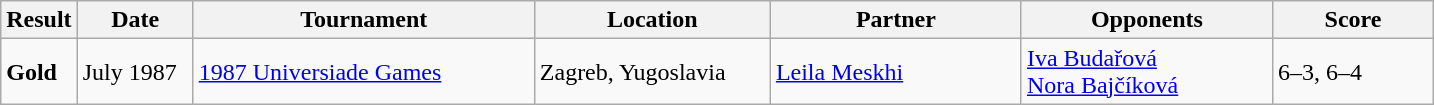<table class="wikitable">
<tr>
<th>Result</th>
<th width=70>Date</th>
<th width=220>Tournament</th>
<th width=150>Location</th>
<th width=160>Partner</th>
<th width=160>Opponents</th>
<th width=100>Score</th>
</tr>
<tr>
<td> <strong>Gold</strong></td>
<td>July 1987</td>
<td><a href='#'>1987 Universiade Games</a></td>
<td>Zagreb, Yugoslavia</td>
<td> <a href='#'>Leila Meskhi</a></td>
<td> <a href='#'>Iva Budařová</a> <br>  <a href='#'>Nora Bajčíková</a></td>
<td>6–3, 6–4</td>
</tr>
</table>
